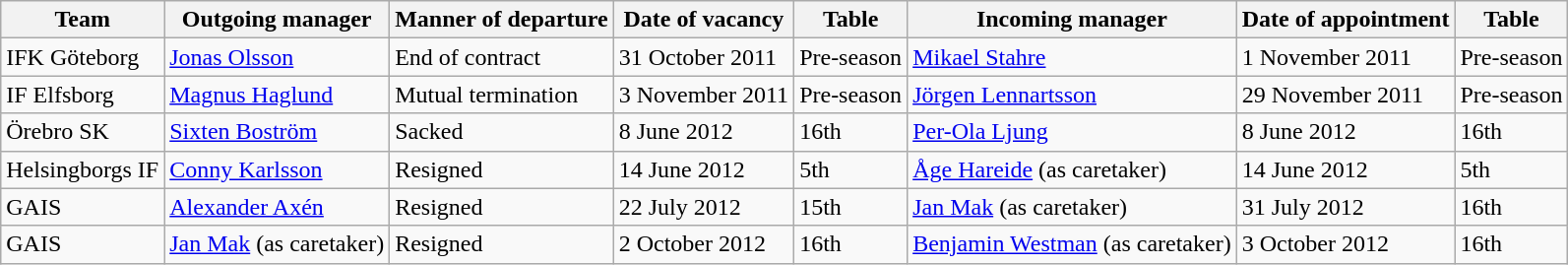<table class="wikitable">
<tr>
<th>Team</th>
<th>Outgoing manager</th>
<th>Manner of departure</th>
<th>Date of vacancy</th>
<th>Table</th>
<th>Incoming manager</th>
<th>Date of appointment</th>
<th>Table</th>
</tr>
<tr>
<td>IFK Göteborg</td>
<td> <a href='#'>Jonas Olsson</a></td>
<td>End of contract</td>
<td>31 October 2011</td>
<td>Pre-season</td>
<td> <a href='#'>Mikael Stahre</a></td>
<td>1 November 2011</td>
<td>Pre-season</td>
</tr>
<tr>
<td>IF Elfsborg</td>
<td> <a href='#'>Magnus Haglund</a></td>
<td>Mutual termination</td>
<td>3 November 2011</td>
<td>Pre-season</td>
<td> <a href='#'>Jörgen Lennartsson</a></td>
<td>29 November 2011</td>
<td>Pre-season</td>
</tr>
<tr>
<td>Örebro SK</td>
<td> <a href='#'>Sixten Boström</a></td>
<td>Sacked</td>
<td>8 June 2012</td>
<td>16th</td>
<td> <a href='#'>Per-Ola Ljung</a></td>
<td>8 June 2012</td>
<td>16th</td>
</tr>
<tr>
<td>Helsingborgs IF</td>
<td> <a href='#'>Conny Karlsson</a></td>
<td>Resigned</td>
<td>14 June 2012</td>
<td>5th</td>
<td> <a href='#'>Åge Hareide</a> (as caretaker)</td>
<td>14 June 2012</td>
<td>5th</td>
</tr>
<tr>
<td>GAIS</td>
<td> <a href='#'>Alexander Axén</a></td>
<td>Resigned</td>
<td>22 July 2012</td>
<td>15th</td>
<td> <a href='#'>Jan Mak</a> (as caretaker)</td>
<td>31 July 2012</td>
<td>16th</td>
</tr>
<tr>
<td>GAIS</td>
<td> <a href='#'>Jan Mak</a> (as caretaker)</td>
<td>Resigned</td>
<td>2 October 2012</td>
<td>16th</td>
<td> <a href='#'>Benjamin Westman</a> (as caretaker)</td>
<td>3 October 2012</td>
<td>16th</td>
</tr>
</table>
